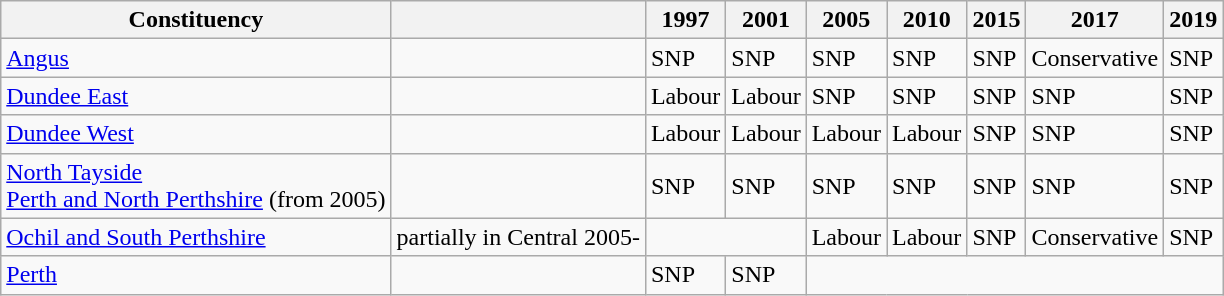<table class="wikitable">
<tr>
<th>Constituency</th>
<th></th>
<th>1997</th>
<th>2001</th>
<th>2005</th>
<th>2010</th>
<th>2015</th>
<th>2017</th>
<th>2019</th>
</tr>
<tr>
<td><a href='#'>Angus</a></td>
<td></td>
<td bgcolor=>SNP</td>
<td bgcolor=>SNP</td>
<td bgcolor=>SNP</td>
<td bgcolor=>SNP</td>
<td bgcolor=>SNP</td>
<td bgcolor=>Conservative</td>
<td bgcolor=>SNP</td>
</tr>
<tr>
<td><a href='#'>Dundee East</a></td>
<td></td>
<td bgcolor=>Labour</td>
<td bgcolor=>Labour</td>
<td bgcolor=>SNP</td>
<td bgcolor=>SNP</td>
<td bgcolor=>SNP</td>
<td bgcolor=>SNP</td>
<td bgcolor=>SNP</td>
</tr>
<tr>
<td><a href='#'>Dundee West</a></td>
<td></td>
<td bgcolor=>Labour</td>
<td bgcolor=>Labour</td>
<td bgcolor=>Labour</td>
<td bgcolor=>Labour</td>
<td bgcolor=>SNP</td>
<td bgcolor=>SNP</td>
<td bgcolor=>SNP</td>
</tr>
<tr>
<td><a href='#'>North Tayside</a><br><a href='#'>Perth and North Perthshire</a> (from 2005)</td>
<td></td>
<td bgcolor=>SNP</td>
<td bgcolor=>SNP</td>
<td bgcolor=>SNP</td>
<td bgcolor=>SNP</td>
<td bgcolor=>SNP</td>
<td bgcolor=>SNP</td>
<td bgcolor=>SNP</td>
</tr>
<tr>
<td><a href='#'>Ochil and South Perthshire</a></td>
<td>partially in Central 2005-</td>
<td colspan="2"></td>
<td bgcolor=>Labour</td>
<td bgcolor=>Labour</td>
<td bgcolor=>SNP</td>
<td bgcolor=>Conservative</td>
<td bgcolor=>SNP</td>
</tr>
<tr>
<td><a href='#'>Perth</a></td>
<td></td>
<td bgcolor=>SNP</td>
<td bgcolor=>SNP</td>
<td colspan="5"></td>
</tr>
</table>
